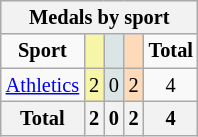<table class="wikitable" border="1" style="font-size:85%; float:down">
<tr bgcolor=#efefef>
<th colspan=7><strong>Medals by sport</strong></th>
</tr>
<tr align=center>
<td><strong>Sport</strong></td>
<td bgcolor=#f7f6a8></td>
<td bgcolor=#dce5e5></td>
<td bgcolor=#ffdab9></td>
<td><strong>Total</strong></td>
</tr>
<tr align=center>
<td><a href='#'>Athletics</a></td>
<td bgcolor=#f7f6a8>2</td>
<td bgcolor=#dce5e5>0</td>
<td bgcolor=#ffdab9>2</td>
<td>4</td>
</tr>
<tr align=center>
<th><strong>Total</strong></th>
<th bgcolor=gold><strong>2</strong></th>
<th bgcolor=silver><strong>0</strong></th>
<th bgcolor=#c96><strong>2</strong></th>
<th><strong>4</strong></th>
</tr>
</table>
